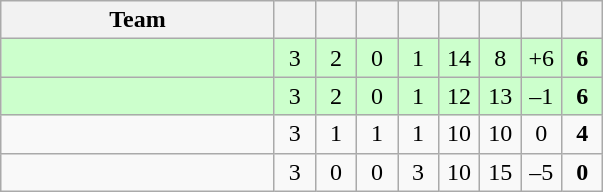<table class="wikitable" style="text-align: center;">
<tr>
<th width="175">Team</th>
<th width="20"></th>
<th width="20"></th>
<th width="20"></th>
<th width="20"></th>
<th width="20"></th>
<th width="20"></th>
<th width="20"></th>
<th width="20"></th>
</tr>
<tr align=center bgcolor=#ccffcc>
<td style="text-align:left;"></td>
<td>3</td>
<td>2</td>
<td>0</td>
<td>1</td>
<td>14</td>
<td>8</td>
<td>+6</td>
<td><strong>6</strong></td>
</tr>
<tr align=center bgcolor=#ccffcc>
<td style="text-align:left;"></td>
<td>3</td>
<td>2</td>
<td>0</td>
<td>1</td>
<td>12</td>
<td>13</td>
<td>–1</td>
<td><strong>6</strong></td>
</tr>
<tr>
<td style="text-align:left;"></td>
<td>3</td>
<td>1</td>
<td>1</td>
<td>1</td>
<td>10</td>
<td>10</td>
<td>0</td>
<td><strong>4</strong></td>
</tr>
<tr>
<td style="text-align:left;"></td>
<td>3</td>
<td>0</td>
<td>0</td>
<td>3</td>
<td>10</td>
<td>15</td>
<td>–5</td>
<td><strong>0</strong></td>
</tr>
</table>
